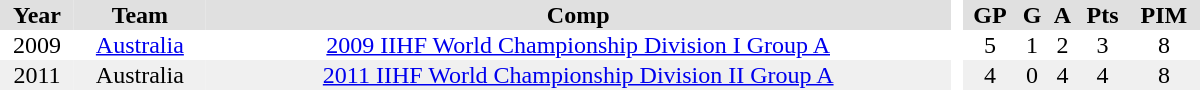<table border="0" cellpadding="1" cellspacing="0" style="text-align:center; width:50em">
<tr bgcolor="#e0e0e0">
<th>Year</th>
<th>Team</th>
<th>Comp</th>
<th rowspan="99" bgcolor="#ffffff"> </th>
<th>GP</th>
<th>G</th>
<th>A</th>
<th>Pts</th>
<th>PIM</th>
</tr>
<tr>
<td>2009</td>
<td><a href='#'>Australia</a></td>
<td><a href='#'>2009 IIHF World Championship Division I Group A</a></td>
<td>5</td>
<td>1</td>
<td>2</td>
<td>3</td>
<td>8</td>
</tr>
<tr bgcolor="#f0f0f0">
<td>2011</td>
<td>Australia</td>
<td><a href='#'>2011 IIHF World Championship Division II Group A</a></td>
<td>4</td>
<td>0</td>
<td>4</td>
<td>4</td>
<td>8</td>
</tr>
</table>
